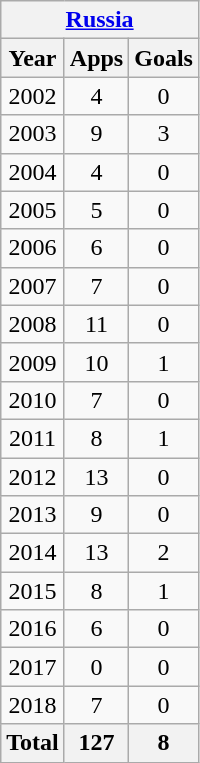<table class="wikitable" style="text-align:center">
<tr>
<th colspan=3><a href='#'>Russia</a></th>
</tr>
<tr>
<th>Year</th>
<th>Apps</th>
<th>Goals</th>
</tr>
<tr>
<td>2002</td>
<td>4</td>
<td>0</td>
</tr>
<tr>
<td>2003</td>
<td>9</td>
<td>3</td>
</tr>
<tr>
<td>2004</td>
<td>4</td>
<td>0</td>
</tr>
<tr>
<td>2005</td>
<td>5</td>
<td>0</td>
</tr>
<tr>
<td>2006</td>
<td>6</td>
<td>0</td>
</tr>
<tr>
<td>2007</td>
<td>7</td>
<td>0</td>
</tr>
<tr>
<td>2008</td>
<td>11</td>
<td>0</td>
</tr>
<tr>
<td>2009</td>
<td>10</td>
<td>1</td>
</tr>
<tr>
<td>2010</td>
<td>7</td>
<td>0</td>
</tr>
<tr>
<td>2011</td>
<td>8</td>
<td>1</td>
</tr>
<tr>
<td>2012</td>
<td>13</td>
<td>0</td>
</tr>
<tr>
<td>2013</td>
<td>9</td>
<td>0</td>
</tr>
<tr>
<td>2014</td>
<td>13</td>
<td>2</td>
</tr>
<tr>
<td>2015</td>
<td>8</td>
<td>1</td>
</tr>
<tr>
<td>2016</td>
<td>6</td>
<td>0</td>
</tr>
<tr>
<td>2017</td>
<td>0</td>
<td>0</td>
</tr>
<tr>
<td>2018</td>
<td>7</td>
<td>0</td>
</tr>
<tr>
<th>Total</th>
<th>127</th>
<th>8</th>
</tr>
</table>
